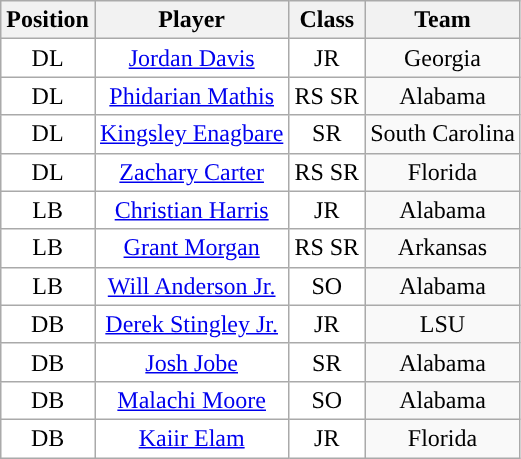<table class="wikitable sortable">
<tr>
<th>Position</th>
<th>Player</th>
<th>Class</th>
<th>Team</th>
</tr>
<tr style="text-align:center;">
<td style="background:white">DL</td>
<td style="background:white"><a href='#'>Jordan Davis</a></td>
<td style="background:white">JR</td>
<td>Georgia</td>
</tr>
<tr style="text-align:center;">
<td style="background:white">DL</td>
<td style="background:white"><a href='#'>Phidarian Mathis</a></td>
<td style="background:white">RS SR</td>
<td>Alabama</td>
</tr>
<tr style="text-align:center;">
<td style="background:white">DL</td>
<td style="background:white"><a href='#'>Kingsley Enagbare</a></td>
<td style="background:white">SR</td>
<td>South Carolina</td>
</tr>
<tr style="text-align:center;">
<td style="background:white">DL</td>
<td style="background:white"><a href='#'>Zachary Carter</a></td>
<td style="background:white">RS SR</td>
<td>Florida</td>
</tr>
<tr style="text-align:center;">
<td style="background:white">LB</td>
<td style="background:white"><a href='#'>Christian Harris</a></td>
<td style="background:white">JR</td>
<td>Alabama</td>
</tr>
<tr style="text-align:center;">
<td style="background:white">LB</td>
<td style="background:white"><a href='#'>Grant Morgan</a></td>
<td style="background:white">RS SR</td>
<td>Arkansas</td>
</tr>
<tr style="text-align:center;">
<td style="background:white">LB</td>
<td style="background:white"><a href='#'>Will Anderson Jr.</a></td>
<td style="background:white">SO</td>
<td>Alabama</td>
</tr>
<tr style="text-align:center;">
<td style="background:white">DB</td>
<td style="background:white"><a href='#'>Derek Stingley Jr.</a></td>
<td style="background:white">JR</td>
<td>LSU</td>
</tr>
<tr style="text-align:center;">
<td style="background:white">DB</td>
<td style="background:white"><a href='#'>Josh Jobe</a></td>
<td style="background:white">SR</td>
<td>Alabama</td>
</tr>
<tr style="text-align:center;">
<td style="background:white">DB</td>
<td style="background:white"><a href='#'>Malachi Moore</a></td>
<td style="background:white">SO</td>
<td>Alabama</td>
</tr>
<tr style="text-align:center;">
<td style="background:white">DB</td>
<td style="background:white"><a href='#'>Kaiir Elam</a></td>
<td style="background:white">JR</td>
<td>Florida</td>
</tr>
</table>
